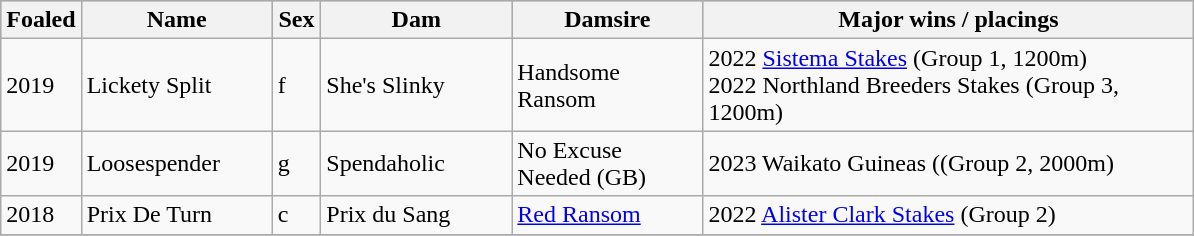<table class = "wikitable sortable" | border="1" cellpadding="0"; style="border-collapse:collapse; font-size:100%;">
<tr bgcolor="LightSteelBlue" align="center">
<th width="35px"><strong>Foaled</strong></th>
<th width="120px"><strong>Name</strong></th>
<th width="25px"><strong>Sex</strong></th>
<th width="120px"><strong>Dam</strong></th>
<th width="120px"><strong>Damsire</strong></th>
<th width="320px"><strong>Major wins / placings</strong></th>
</tr>
<tr>
<td>2019</td>
<td>Lickety Split</td>
<td>f</td>
<td>She's Slinky</td>
<td>Handsome Ransom</td>
<td>2022 <a href='#'>Sistema Stakes</a> (Group 1, 1200m) <br> 2022 Northland Breeders Stakes (Group 3, 1200m)</td>
</tr>
<tr>
<td>2019</td>
<td>Loosespender </td>
<td>g</td>
<td>Spendaholic</td>
<td>No Excuse Needed (GB)</td>
<td>2023 Waikato Guineas ((Group 2, 2000m) </td>
</tr>
<tr>
<td>2018</td>
<td>Prix De Turn </td>
<td>c</td>
<td>Prix du Sang</td>
<td><a href='#'>Red Ransom</a></td>
<td>2022 <a href='#'>Alister Clark Stakes</a> (Group 2)</td>
</tr>
<tr>
</tr>
</table>
